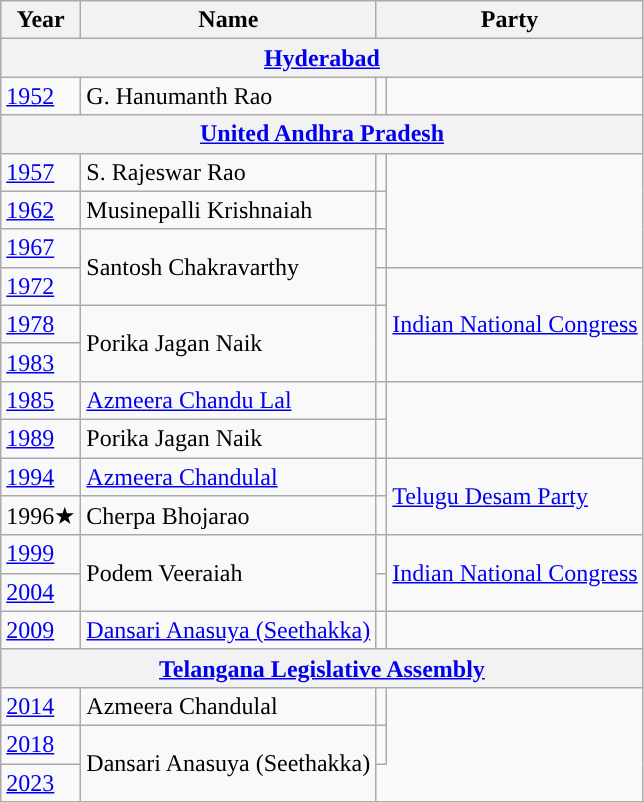<table class="wikitable sortable">
<tr>
<th>Year</th>
<th>Name</th>
<th colspan="2">Party</th>
</tr>
<tr>
<th colspan=4><a href='#'>Hyderabad</a></th>
</tr>
<tr>
<td><a href='#'>1952</a></td>
<td>G. Hanumanth Rao</td>
<td></td>
</tr>
<tr>
<th colspan=4><a href='#'>United Andhra Pradesh</a></th>
</tr>
<tr>
<td><a href='#'>1957</a></td>
<td>S. Rajeswar Rao</td>
<td></td>
</tr>
<tr>
<td><a href='#'>1962</a></td>
<td>Musinepalli Krishnaiah</td>
<td></td>
</tr>
<tr>
<td><a href='#'>1967</a></td>
<td rowspan="2">Santosh Chakravarthy</td>
<td></td>
</tr>
<tr>
<td><a href='#'>1972</a></td>
<td style="background-color: "></td>
<td rowspan="3"><a href='#'>Indian National Congress</a></td>
</tr>
<tr>
<td><a href='#'>1978</a></td>
<td rowspan="2">Porika Jagan Naik</td>
</tr>
<tr>
<td><a href='#'>1983</a></td>
</tr>
<tr>
<td><a href='#'>1985</a></td>
<td><a href='#'>Azmeera Chandu Lal</a></td>
<td></td>
</tr>
<tr>
<td><a href='#'>1989</a></td>
<td>Porika Jagan Naik</td>
<td></td>
</tr>
<tr>
<td><a href='#'>1994</a></td>
<td><a href='#'>Azmeera Chandulal</a></td>
<td style="background-color: "></td>
<td rowspan="2"><a href='#'>Telugu Desam Party</a></td>
</tr>
<tr>
<td>1996★</td>
<td>Cherpa Bhojarao</td>
</tr>
<tr>
<td><a href='#'>1999</a></td>
<td rowspan="2">Podem Veeraiah</td>
<td style="background-color: "></td>
<td rowspan="2"><a href='#'>Indian National Congress</a></td>
</tr>
<tr>
<td><a href='#'>2004</a></td>
</tr>
<tr>
<td><a href='#'>2009</a></td>
<td><a href='#'>Dansari Anasuya (Seethakka)</a></td>
<td></td>
</tr>
<tr>
<th colspan=4><a href='#'>Telangana Legislative Assembly</a></th>
</tr>
<tr>
<td><a href='#'>2014</a></td>
<td>Azmeera Chandulal</td>
<td></td>
</tr>
<tr>
<td><a href='#'>2018</a></td>
<td rowspan=2>Dansari Anasuya (Seethakka)</td>
<td></td>
</tr>
<tr>
<td><a href='#'>2023</a></td>
</tr>
<tr>
</tr>
</table>
